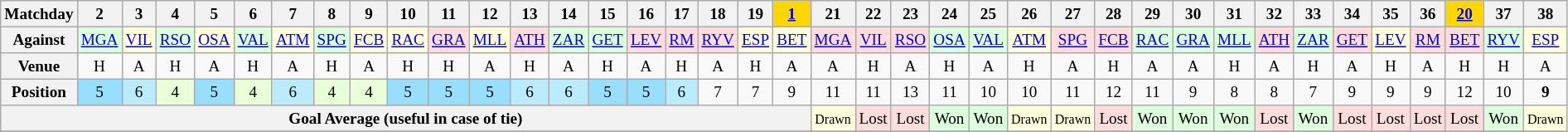<table class="wikitable" style="font-size: 80%">
<tr>
<th>Matchday</th>
<th>2</th>
<th>3</th>
<th>4</th>
<th>5</th>
<th>6</th>
<th>7</th>
<th>8</th>
<th>9</th>
<th>10</th>
<th>11</th>
<th>12</th>
<th>13</th>
<th>14</th>
<th>15</th>
<th>16</th>
<th>17</th>
<th>18</th>
<th>19</th>
<td align="center" bgcolor="gold"><strong><a href='#'>1</a></strong></td>
<th>21</th>
<th>22</th>
<th>23</th>
<th>24</th>
<th>25</th>
<th>26</th>
<th>27</th>
<th>28</th>
<th>29</th>
<th>30</th>
<th>31</th>
<th>32</th>
<th>33</th>
<th>34</th>
<th>35</th>
<th>36</th>
<td align="center" bgcolor="gold"><strong><a href='#'>20</a></strong></td>
<th>37</th>
<th>38</th>
</tr>
<tr>
<th>Against</th>
<td align="center" bgcolor="#ddffdd"><a href='#'>MGA</a></td>
<td width="20" align="center" bgcolor="#ffffdd"><a href='#'>VIL</a></td>
<td align="center" bgcolor="#ddffdd"><a href='#'>RSO</a></td>
<td align="center" bgcolor="#ffffdd"><a href='#'>OSA</a></td>
<td align="center" bgcolor="#ddffdd"><a href='#'>VAL</a></td>
<td align="center" bgcolor="#ffffdd"><a href='#'>ATM</a></td>
<td align="center" bgcolor="#ddffdd"><a href='#'>SPG</a></td>
<td align="center" bgcolor="#ffffdd"><a href='#'>FCB</a></td>
<td align="center" bgcolor="#ffffdd"><a href='#'>RAC</a></td>
<td align="center" bgcolor="#ffdddd"><a href='#'>GRA</a></td>
<td align="center" bgcolor="#ffffdd"><a href='#'>MLL</a></td>
<td align="center" bgcolor="#ffdddd"><a href='#'>ATH</a></td>
<td align="center" bgcolor="#ddffdd"><a href='#'>ZAR</a></td>
<td align="center" bgcolor="#ddffdd"><a href='#'>GET</a></td>
<td align="center" bgcolor="#ffdddd"><a href='#'>LEV</a></td>
<td width="20" align="center" bgcolor="#ffdddd"><a href='#'>RM</a></td>
<td align="center" bgcolor="#ffdddd"><a href='#'>RYV</a></td>
<td align="center" bgcolor="#ffffdd"><a href='#'>ESP</a></td>
<td align="center" bgcolor="#ffffdd"><a href='#'>BET</a></td>
<td align="center" bgcolor="#ffdddd"><a href='#'>MGA</a></td>
<td width="20" align="center" bgcolor="#ffdddd"><a href='#'>VIL</a></td>
<td align="center" bgcolor="#ffdddd"><a href='#'>RSO</a></td>
<td align="center" bgcolor="#ddffdd"><a href='#'>OSA</a></td>
<td align="center" bgcolor="#ddffdd"><a href='#'>VAL</a></td>
<td align="center" bgcolor="#ffffdd"><a href='#'>ATM</a></td>
<td align="center" bgcolor="#ffdddd"><a href='#'>SPG</a></td>
<td align="center" bgcolor="#ffdddd"><a href='#'>FCB</a></td>
<td align="center" bgcolor="#ddffdd"><a href='#'>RAC</a></td>
<td align="center" bgcolor="#ddffdd"><a href='#'>GRA</a></td>
<td align="center" bgcolor="#ddffdd"><a href='#'>MLL</a></td>
<td align="center" bgcolor="#ffdddd"><a href='#'>ATH</a></td>
<td align="center" bgcolor="#ddffdd"><a href='#'>ZAR</a></td>
<td align="center" bgcolor="#ffdddd"><a href='#'>GET</a></td>
<td align="center" bgcolor="#ffffdd"><a href='#'>LEV</a></td>
<td width="20" align="center" bgcolor="#ffdddd"><a href='#'>RM</a></td>
<td align="center" bgcolor="#ffdddd"><a href='#'>BET</a></td>
<td align="center" bgcolor="#ddffdd"><a href='#'>RYV</a></td>
<td align="center" bgcolor="#ffffdd"><a href='#'>ESP</a></td>
</tr>
<tr>
<th>Venue</th>
<td align="center">H</td>
<td align="center">A</td>
<td align="center">H</td>
<td align="center">A</td>
<td align="center">H</td>
<td align="center">A</td>
<td align="center">H</td>
<td align="center">A</td>
<td align="center">H</td>
<td align="center">H</td>
<td align="center">A</td>
<td align="center">H</td>
<td align="center">A</td>
<td align="center">H</td>
<td align="center">A</td>
<td align="center">H</td>
<td align="center">A</td>
<td align="center">H</td>
<td align="center">A</td>
<td align="center">A</td>
<td align="center">H</td>
<td align="center">A</td>
<td align="center">H</td>
<td align="center">A</td>
<td align="center">H</td>
<td align="center">A</td>
<td align="center">H</td>
<td align="center">A</td>
<td align="center">A</td>
<td align="center">H</td>
<td align="center">A</td>
<td align="center">H</td>
<td align="center">A</td>
<td align="center">H</td>
<td align="center">A</td>
<td align="center">H</td>
<td align="center">H</td>
<td align="center">A</td>
</tr>
<tr>
<th>Position</th>
<td align="center" bgcolor="#97DEFF">5</td>
<td align="center" bgcolor="#BBEBFF">6</td>
<td align="center" bgcolor="#E8FFD8">4</td>
<td align="center" bgcolor="#97DEFF">5</td>
<td align="center" bgcolor="#E8FFD8">4</td>
<td align="center" bgcolor="#BBEBFF">6</td>
<td align="center" bgcolor="#E8FFD8">4</td>
<td align="center" bgcolor="#E8FFD8">4</td>
<td align="center" bgcolor="#97DEFF">5</td>
<td align="center" bgcolor="#97DEFF">5</td>
<td align="center" bgcolor="#97DEFF">5</td>
<td align="center" bgcolor="#BBEBFF">6</td>
<td align="center" bgcolor="#BBEBFF">6</td>
<td align="center" bgcolor="#97DEFF">5</td>
<td align="center" bgcolor="#97DEFF">5</td>
<td align="center" bgcolor="#BBEBFF">6</td>
<td align="center">7</td>
<td align="center">7</td>
<td align="center">9</td>
<td align="center">11</td>
<td align="center">11</td>
<td align="center">13</td>
<td align="center">11</td>
<td align="center">10</td>
<td align="center">10</td>
<td align="center">11</td>
<td align="center">12</td>
<td align="center">11</td>
<td align="center">9</td>
<td align="center">8</td>
<td align="center">8</td>
<td align="center">7</td>
<td align="center">9</td>
<td align="center">9</td>
<td align="center">9</td>
<td align="center">12</td>
<td align="center">10</td>
<td align="center"><strong>9</strong></td>
</tr>
<tr>
<th colspan="20">Goal Average (useful in case of tie)</th>
<td align="center" bgcolor="#ffffdd"><small>Drawn</small></td>
<td align="center" bgcolor="#ffdddd">Lost</td>
<td align="center" bgcolor="#ffdddd">Lost</td>
<td align="center" bgcolor="#ddffdd">Won</td>
<td align="center" bgcolor="#ddffdd">Won</td>
<td align="center" bgcolor="#ffffdd"><small>Drawn</small></td>
<td align="center" bgcolor="#ffffdd"><small>Drawn</small></td>
<td align="center" bgcolor="#ffdddd">Lost</td>
<td align="center" bgcolor="#ddffdd">Won</td>
<td align="center" bgcolor="#ddffdd">Won</td>
<td align="center" bgcolor="#ddffdd">Won</td>
<td align="center" bgcolor="#ffdddd">Lost</td>
<td align="center" bgcolor="#ddffdd">Won</td>
<td align="center" bgcolor="#ffdddd">Lost</td>
<td align="center" bgcolor="#ffdddd">Lost</td>
<td align="center" bgcolor="#ffdddd">Lost</td>
<td align="center" bgcolor="#ffdddd">Lost</td>
<td align="center" bgcolor="#ddffdd">Won</td>
<td align="center" bgcolor="#ffffdd"><small>Drawn</small></td>
</tr>
<tr>
</tr>
</table>
